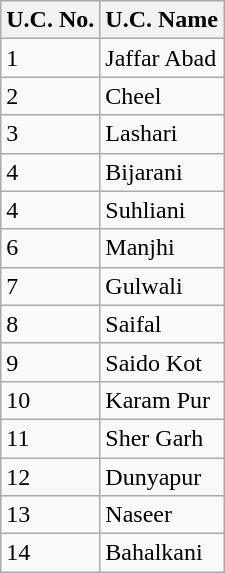<table class="wikitable sortable">
<tr>
<th>U.C. No.</th>
<th>U.C. Name</th>
</tr>
<tr>
<td>1</td>
<td>Jaffar Abad</td>
</tr>
<tr>
<td>2</td>
<td>Cheel</td>
</tr>
<tr>
<td>3</td>
<td>Lashari</td>
</tr>
<tr>
<td>4</td>
<td>Bijarani</td>
</tr>
<tr>
<td>4</td>
<td>Suhliani</td>
</tr>
<tr>
<td>6</td>
<td>Manjhi</td>
</tr>
<tr>
<td>7</td>
<td>Gulwali</td>
</tr>
<tr>
<td>8</td>
<td>Saifal</td>
</tr>
<tr>
<td>9</td>
<td>Saido Kot</td>
</tr>
<tr>
<td>10</td>
<td>Karam Pur</td>
</tr>
<tr>
<td>11</td>
<td>Sher Garh</td>
</tr>
<tr>
<td>12</td>
<td>Dunyapur</td>
</tr>
<tr>
<td>13</td>
<td>Naseer</td>
</tr>
<tr>
<td>14</td>
<td>Bahalkani</td>
</tr>
</table>
